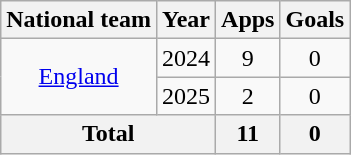<table class="wikitable" style="text-align: center;">
<tr>
<th>National team</th>
<th>Year</th>
<th>Apps</th>
<th>Goals</th>
</tr>
<tr>
<td rowspan="2"><a href='#'>England</a></td>
<td>2024</td>
<td>9</td>
<td>0</td>
</tr>
<tr>
<td>2025</td>
<td>2</td>
<td>0</td>
</tr>
<tr>
<th colspan="2">Total</th>
<th>11</th>
<th>0</th>
</tr>
</table>
